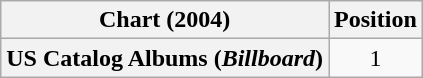<table class="wikitable sortable plainrowheaders" style="text-align:center">
<tr>
<th scope="col">Chart (2004)</th>
<th scope="col">Position</th>
</tr>
<tr>
<th scope="row">US Catalog Albums (<em>Billboard</em>)</th>
<td>1</td>
</tr>
</table>
